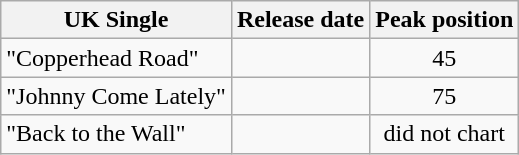<table class="wikitable">
<tr>
<th>UK Single</th>
<th>Release date</th>
<th>Peak position</th>
</tr>
<tr>
<td>"Copperhead Road"</td>
<td></td>
<td align="center">45</td>
</tr>
<tr>
<td>"Johnny Come Lately"</td>
<td></td>
<td align="center">75</td>
</tr>
<tr>
<td>"Back to the Wall"</td>
<td></td>
<td align="center">did not chart</td>
</tr>
</table>
